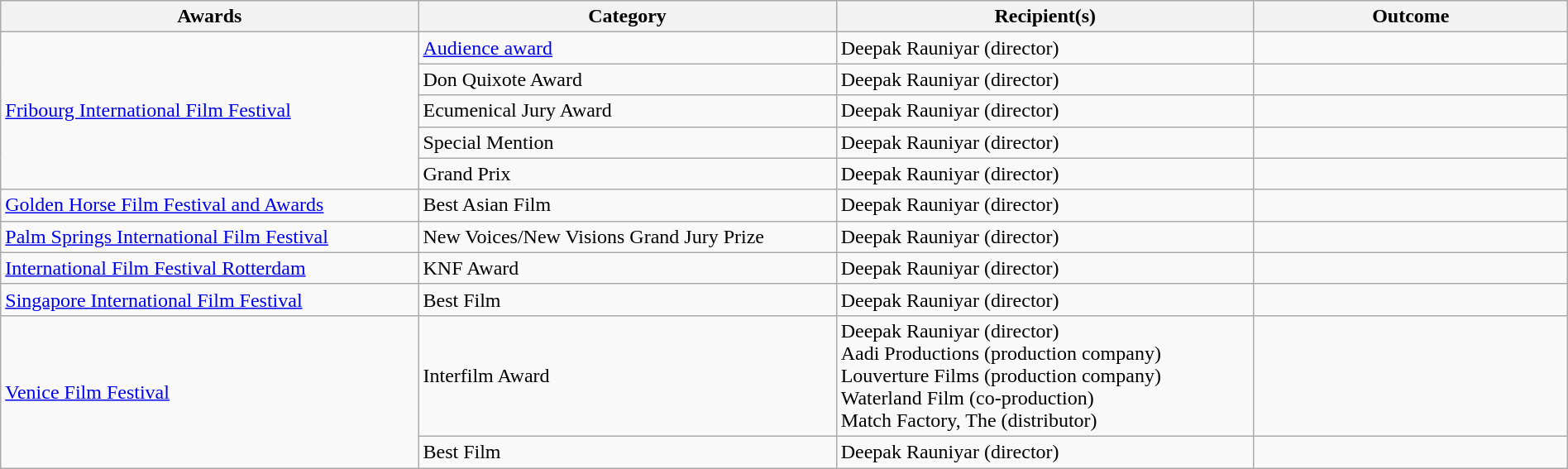<table class=wikitable style="width:100%;">
<tr>
<th style="width:20%;">Awards</th>
<th style="width:20%;">Category</th>
<th style="width:20%;">Recipient(s)</th>
<th style="width:15%;">Outcome</th>
</tr>
<tr>
<td rowspan = '5'><a href='#'>Fribourg International Film Festival</a></td>
<td><a href='#'>Audience award</a></td>
<td>Deepak Rauniyar (director)</td>
<td></td>
</tr>
<tr>
<td>Don Quixote Award</td>
<td>Deepak Rauniyar (director)</td>
<td></td>
</tr>
<tr>
<td>Ecumenical Jury Award</td>
<td>Deepak Rauniyar (director)</td>
<td></td>
</tr>
<tr>
<td>Special Mention</td>
<td>Deepak Rauniyar (director)</td>
<td></td>
</tr>
<tr>
<td>Grand Prix</td>
<td>Deepak Rauniyar (director)</td>
<td></td>
</tr>
<tr>
<td rowspan = '1'><a href='#'>Golden Horse Film Festival and Awards</a></td>
<td>Best Asian Film</td>
<td>Deepak Rauniyar (director)</td>
<td></td>
</tr>
<tr>
<td rowspan = '1'><a href='#'>Palm Springs International Film Festival</a></td>
<td>New Voices/New Visions Grand Jury Prize</td>
<td>Deepak Rauniyar (director)</td>
<td></td>
</tr>
<tr>
<td rowspan = '1'><a href='#'>International Film Festival Rotterdam</a></td>
<td>KNF Award</td>
<td>Deepak Rauniyar (director)</td>
<td></td>
</tr>
<tr>
<td rowspan = '1'><a href='#'>Singapore International Film Festival</a></td>
<td>Best Film</td>
<td>Deepak Rauniyar (director)</td>
<td></td>
</tr>
<tr>
<td rowspan = '2'><a href='#'>Venice Film Festival</a></td>
<td>Interfilm Award</td>
<td>Deepak Rauniyar (director)<br>Aadi Productions (production company)<br>Louverture Films (production company)<br>Waterland Film (co-production)<br>Match Factory, The (distributor)</td>
<td></td>
</tr>
<tr>
<td>Best Film</td>
<td>Deepak Rauniyar (director)</td>
<td></td>
</tr>
</table>
